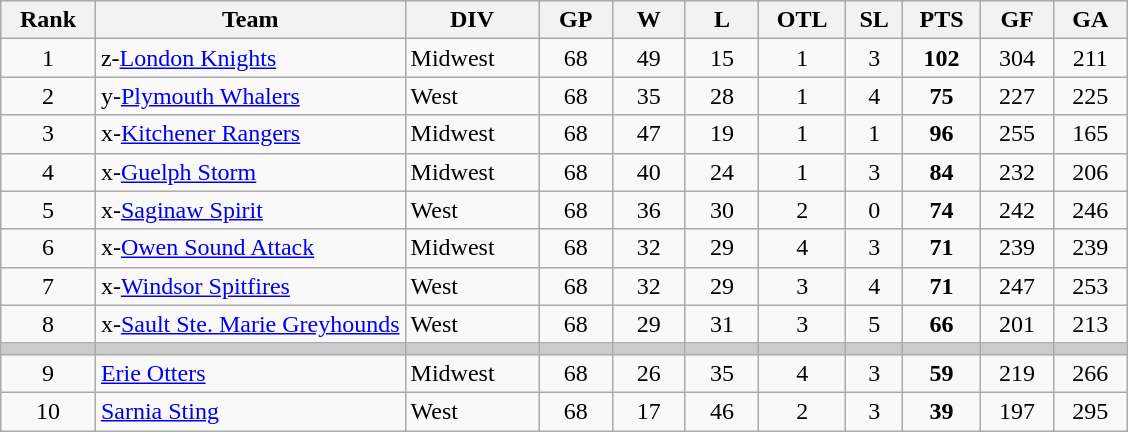<table class="wikitable sortable" style="text-align:center">
<tr>
<th>Rank</th>
<th width="27.5%">Team</th>
<th>DIV</th>
<th width="6.5%">GP</th>
<th width="6.5%">W</th>
<th width="6.5%">L</th>
<th>OTL</th>
<th>SL</th>
<th>PTS</th>
<th width="6.5%">GF</th>
<th width="6.5%">GA</th>
</tr>
<tr>
<td>1</td>
<td align=left>z-<a href='#'>London Knights</a></td>
<td align=left>Midwest</td>
<td>68</td>
<td>49</td>
<td>15</td>
<td>1</td>
<td>3</td>
<td><strong>102</strong></td>
<td>304</td>
<td>211</td>
</tr>
<tr>
<td>2</td>
<td align=left>y-<a href='#'>Plymouth Whalers</a></td>
<td align=left>West</td>
<td>68</td>
<td>35</td>
<td>28</td>
<td>1</td>
<td>4</td>
<td><strong>75</strong></td>
<td>227</td>
<td>225</td>
</tr>
<tr>
<td>3</td>
<td align=left>x-<a href='#'>Kitchener Rangers</a></td>
<td align=left>Midwest</td>
<td>68</td>
<td>47</td>
<td>19</td>
<td>1</td>
<td>1</td>
<td><strong>96</strong></td>
<td>255</td>
<td>165</td>
</tr>
<tr>
<td>4</td>
<td align=left>x-<a href='#'>Guelph Storm</a></td>
<td align=left>Midwest</td>
<td>68</td>
<td>40</td>
<td>24</td>
<td>1</td>
<td>3</td>
<td><strong>84</strong></td>
<td>232</td>
<td>206</td>
</tr>
<tr>
<td>5</td>
<td align=left>x-<a href='#'>Saginaw Spirit</a></td>
<td align=left>West</td>
<td>68</td>
<td>36</td>
<td>30</td>
<td>2</td>
<td>0</td>
<td><strong>74</strong></td>
<td>242</td>
<td>246</td>
</tr>
<tr>
<td>6</td>
<td align=left>x-<a href='#'>Owen Sound Attack</a></td>
<td align=left>Midwest</td>
<td>68</td>
<td>32</td>
<td>29</td>
<td>4</td>
<td>3</td>
<td><strong>71</strong></td>
<td>239</td>
<td>239</td>
</tr>
<tr>
<td>7</td>
<td align=left>x-<a href='#'>Windsor Spitfires</a></td>
<td align=left>West</td>
<td>68</td>
<td>32</td>
<td>29</td>
<td>3</td>
<td>4</td>
<td><strong>71</strong></td>
<td>247</td>
<td>253</td>
</tr>
<tr>
<td>8</td>
<td align=left>x-<a href='#'>Sault Ste. Marie Greyhounds</a></td>
<td align=left>West</td>
<td>68</td>
<td>29</td>
<td>31</td>
<td>3</td>
<td>5</td>
<td><strong>66</strong></td>
<td>201</td>
<td>213</td>
</tr>
<tr style="background-color:#cccccc;">
<td></td>
<td></td>
<td></td>
<td></td>
<td></td>
<td></td>
<td></td>
<td></td>
<td></td>
<td></td>
<td></td>
</tr>
<tr>
<td>9</td>
<td align=left><a href='#'>Erie Otters</a></td>
<td align=left>Midwest</td>
<td>68</td>
<td>26</td>
<td>35</td>
<td>4</td>
<td>3</td>
<td><strong>59</strong></td>
<td>219</td>
<td>266</td>
</tr>
<tr>
<td>10</td>
<td align=left><a href='#'>Sarnia Sting</a></td>
<td align=left>West</td>
<td>68</td>
<td>17</td>
<td>46</td>
<td>2</td>
<td>3</td>
<td><strong>39</strong></td>
<td>197</td>
<td>295</td>
</tr>
</table>
